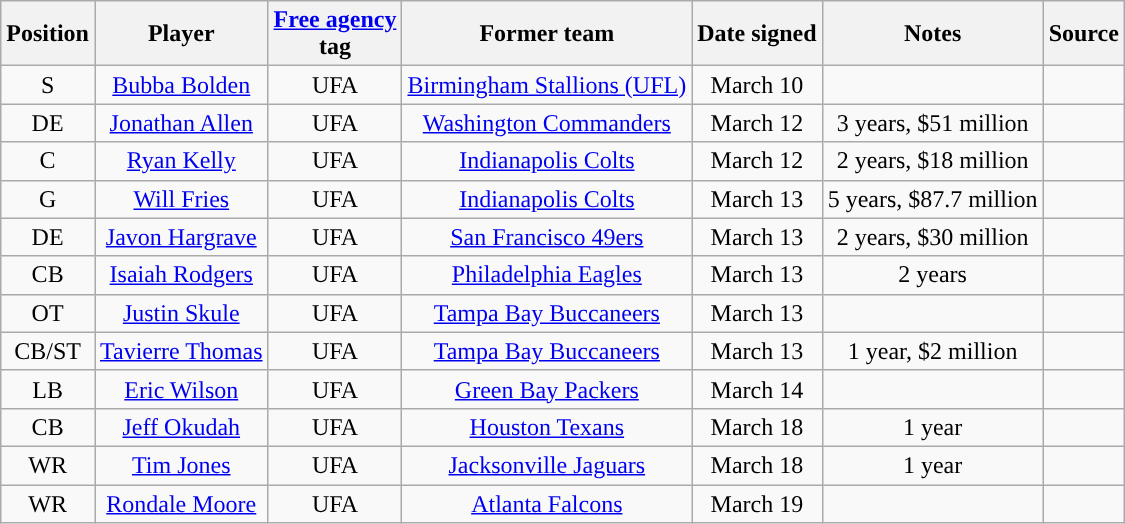<table class="wikitable" style="text-align:center">
<tr>
<th>Position</th>
<th>Player</th>
<th><a href='#'><span>Free agency</span></a><br>tag</th>
<th>Former team</th>
<th>Date signed</th>
<th>Notes</th>
<th>Source</th>
</tr>
<tr>
<td>S</td>
<td><a href='#'>Bubba Bolden</a></td>
<td>UFA</td>
<td><a href='#'>Birmingham Stallions (UFL)</a></td>
<td>March 10</td>
<td></td>
<td></td>
</tr>
<tr>
<td>DE</td>
<td><a href='#'>Jonathan Allen</a></td>
<td>UFA</td>
<td><a href='#'>Washington Commanders</a></td>
<td>March 12</td>
<td>3 years, $51 million</td>
<td></td>
</tr>
<tr>
<td>C</td>
<td><a href='#'>Ryan Kelly</a></td>
<td>UFA</td>
<td><a href='#'>Indianapolis Colts</a></td>
<td>March 12</td>
<td>2 years, $18 million</td>
<td></td>
</tr>
<tr>
<td>G</td>
<td><a href='#'>Will Fries</a></td>
<td>UFA</td>
<td><a href='#'>Indianapolis Colts</a></td>
<td>March 13</td>
<td>5 years, $87.7 million</td>
<td></td>
</tr>
<tr>
<td>DE</td>
<td><a href='#'>Javon Hargrave</a></td>
<td>UFA</td>
<td><a href='#'>San Francisco 49ers</a></td>
<td>March 13</td>
<td>2 years, $30 million</td>
<td></td>
</tr>
<tr>
<td>CB</td>
<td><a href='#'>Isaiah Rodgers</a></td>
<td>UFA</td>
<td><a href='#'>Philadelphia Eagles</a></td>
<td>March 13</td>
<td>2 years</td>
<td></td>
</tr>
<tr>
<td>OT</td>
<td><a href='#'>Justin Skule</a></td>
<td>UFA</td>
<td><a href='#'>Tampa Bay Buccaneers</a></td>
<td>March 13</td>
<td></td>
<td></td>
</tr>
<tr>
<td>CB/ST</td>
<td><a href='#'>Tavierre Thomas</a></td>
<td>UFA</td>
<td><a href='#'>Tampa Bay Buccaneers</a></td>
<td>March 13</td>
<td>1 year, $2 million</td>
<td></td>
</tr>
<tr>
<td>LB</td>
<td><a href='#'>Eric Wilson</a></td>
<td>UFA</td>
<td><a href='#'>Green Bay Packers</a></td>
<td>March 14</td>
<td></td>
<td></td>
</tr>
<tr>
<td>CB</td>
<td><a href='#'>Jeff Okudah</a></td>
<td>UFA</td>
<td><a href='#'>Houston Texans</a></td>
<td>March 18</td>
<td>1 year</td>
<td></td>
</tr>
<tr>
<td>WR</td>
<td><a href='#'>Tim Jones</a></td>
<td>UFA</td>
<td><a href='#'>Jacksonville Jaguars</a></td>
<td>March 18</td>
<td>1 year</td>
<td></td>
</tr>
<tr>
<td>WR</td>
<td><a href='#'>Rondale Moore</a></td>
<td>UFA</td>
<td><a href='#'>Atlanta Falcons</a></td>
<td>March 19</td>
<td></td>
<td></td>
</tr>
</table>
